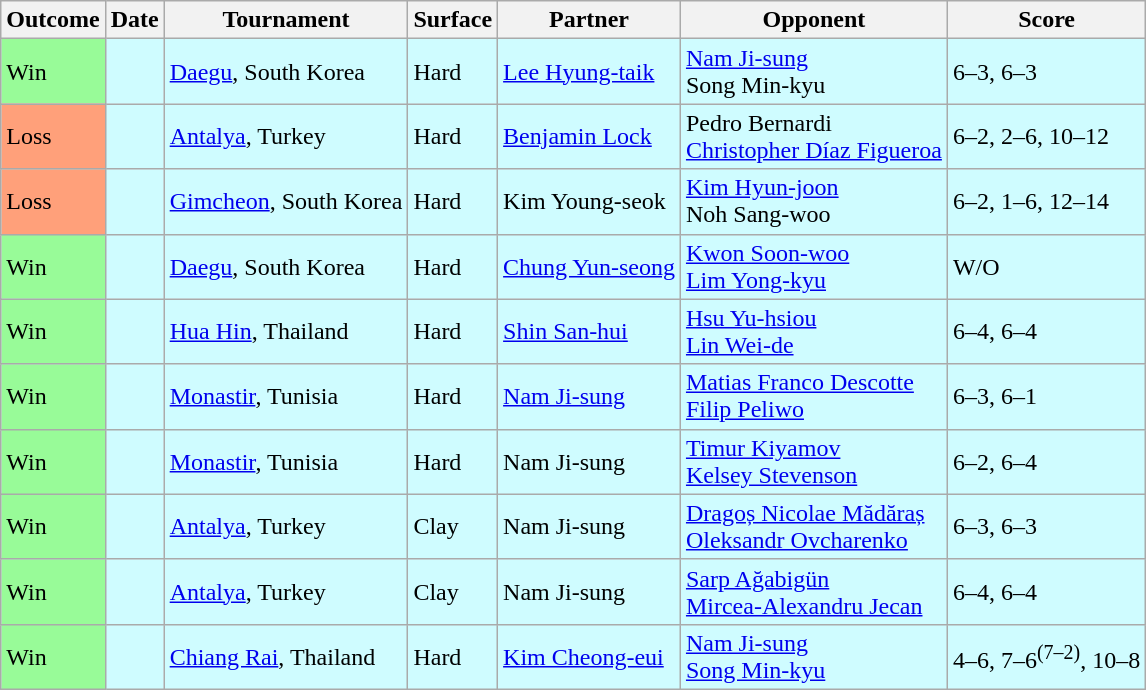<table class=wikitable>
<tr>
<th>Outcome</th>
<th>Date</th>
<th>Tournament</th>
<th>Surface</th>
<th>Partner</th>
<th>Opponent</th>
<th>Score</th>
</tr>
<tr bgcolor=cffcff>
<td style="background:#98fb98;">Win</td>
<td></td>
<td><a href='#'>Daegu</a>, South Korea</td>
<td>Hard</td>
<td> <a href='#'>Lee Hyung-taik</a></td>
<td> <a href='#'>Nam Ji-sung</a><br> Song Min-kyu</td>
<td>6–3, 6–3</td>
</tr>
<tr bgcolor=cffcff>
<td style="background:#ffa07a;">Loss</td>
<td></td>
<td><a href='#'>Antalya</a>, Turkey</td>
<td>Hard</td>
<td> <a href='#'>Benjamin Lock</a></td>
<td> Pedro Bernardi<br> <a href='#'>Christopher Díaz Figueroa</a></td>
<td>6–2, 2–6, 10–12</td>
</tr>
<tr bgcolor=cffcff>
<td style="background:#ffa07a;">Loss</td>
<td></td>
<td><a href='#'>Gimcheon</a>, South Korea</td>
<td>Hard</td>
<td> Kim Young-seok</td>
<td> <a href='#'>Kim Hyun-joon</a><br> Noh Sang-woo</td>
<td>6–2, 1–6, 12–14</td>
</tr>
<tr bgcolor=cffcff>
<td style="background:#98fb98;">Win</td>
<td></td>
<td><a href='#'>Daegu</a>, South Korea</td>
<td>Hard</td>
<td> <a href='#'>Chung Yun-seong</a></td>
<td> <a href='#'>Kwon Soon-woo</a><br> <a href='#'>Lim Yong-kyu</a></td>
<td>W/O</td>
</tr>
<tr bgcolor=cffcff>
<td style="background:#98fb98;">Win</td>
<td></td>
<td><a href='#'>Hua Hin</a>, Thailand</td>
<td>Hard</td>
<td> <a href='#'>Shin San-hui</a></td>
<td> <a href='#'>Hsu Yu-hsiou</a><br> <a href='#'>Lin Wei-de</a></td>
<td>6–4, 6–4</td>
</tr>
<tr bgcolor=cffcff>
<td style="background:#98fb98;">Win</td>
<td></td>
<td><a href='#'>Monastir</a>, Tunisia</td>
<td>Hard</td>
<td> <a href='#'>Nam Ji-sung</a></td>
<td> <a href='#'>Matias Franco Descotte</a><br> <a href='#'>Filip Peliwo</a></td>
<td>6–3, 6–1</td>
</tr>
<tr bgcolor=cffcff>
<td style="background:#98fb98;">Win</td>
<td></td>
<td><a href='#'>Monastir</a>, Tunisia</td>
<td>Hard</td>
<td> Nam Ji-sung</td>
<td> <a href='#'>Timur Kiyamov</a><br> <a href='#'>Kelsey Stevenson</a></td>
<td>6–2, 6–4</td>
</tr>
<tr bgcolor=cffcff>
<td style="background:#98fb98;">Win</td>
<td></td>
<td><a href='#'>Antalya</a>, Turkey</td>
<td>Clay</td>
<td> Nam Ji-sung</td>
<td> <a href='#'>Dragoș Nicolae Mădăraș</a><br> <a href='#'>Oleksandr Ovcharenko</a></td>
<td>6–3, 6–3</td>
</tr>
<tr bgcolor=cffcff>
<td style="background:#98fb98;">Win</td>
<td></td>
<td><a href='#'>Antalya</a>, Turkey</td>
<td>Clay</td>
<td> Nam Ji-sung</td>
<td> <a href='#'>Sarp Ağabigün</a><br> <a href='#'>Mircea-Alexandru Jecan</a></td>
<td>6–4, 6–4</td>
</tr>
<tr bgcolor=cffcff>
<td style="background:#98fb98;">Win</td>
<td></td>
<td><a href='#'>Chiang Rai</a>, Thailand</td>
<td>Hard</td>
<td> <a href='#'>Kim Cheong-eui</a></td>
<td> <a href='#'>Nam Ji-sung</a><br> <a href='#'>Song Min-kyu</a></td>
<td>4–6, 7–6<sup>(7–2)</sup>, 10–8</td>
</tr>
</table>
